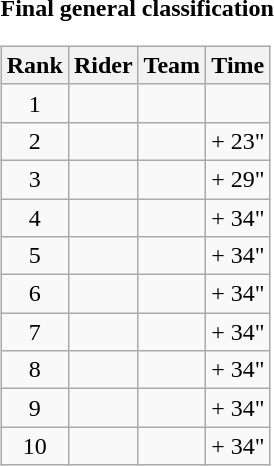<table>
<tr>
<td><strong>Final general classification</strong><br><table class="wikitable">
<tr>
<th scope="col">Rank</th>
<th scope="col">Rider</th>
<th scope="col">Team</th>
<th scope="col">Time</th>
</tr>
<tr>
<td style="text-align:center;">1</td>
<td></td>
<td></td>
<td style="text-align:right;"></td>
</tr>
<tr>
<td style="text-align:center;">2</td>
<td></td>
<td></td>
<td style="text-align:right;">+ 23"</td>
</tr>
<tr>
<td style="text-align:center;">3</td>
<td></td>
<td></td>
<td style="text-align:right;">+ 29"</td>
</tr>
<tr>
<td style="text-align:center;">4</td>
<td></td>
<td></td>
<td style="text-align:right;">+ 34"</td>
</tr>
<tr>
<td style="text-align:center;">5</td>
<td></td>
<td></td>
<td style="text-align:right;">+ 34"</td>
</tr>
<tr>
<td style="text-align:center;">6</td>
<td></td>
<td></td>
<td style="text-align:right;">+ 34"</td>
</tr>
<tr>
<td style="text-align:center;">7</td>
<td></td>
<td></td>
<td style="text-align:right;">+ 34"</td>
</tr>
<tr>
<td style="text-align:center;">8</td>
<td></td>
<td></td>
<td style="text-align:right;">+ 34"</td>
</tr>
<tr>
<td style="text-align:center;">9</td>
<td></td>
<td></td>
<td style="text-align:right;">+ 34"</td>
</tr>
<tr>
<td style="text-align:center;">10</td>
<td></td>
<td></td>
<td style="text-align:right;">+ 34"</td>
</tr>
</table>
</td>
</tr>
</table>
